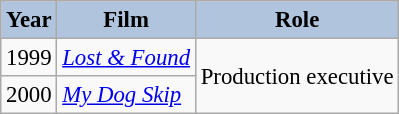<table class="wikitable" style="font-size:95%;">
<tr>
<th style="background:#B0C4DE;">Year</th>
<th style="background:#B0C4DE;">Film</th>
<th style="background:#B0C4DE;">Role</th>
</tr>
<tr>
<td>1999</td>
<td><em><a href='#'>Lost & Found</a></em></td>
<td rowspan=2>Production executive</td>
</tr>
<tr>
<td>2000</td>
<td><em><a href='#'>My Dog Skip</a></em></td>
</tr>
</table>
